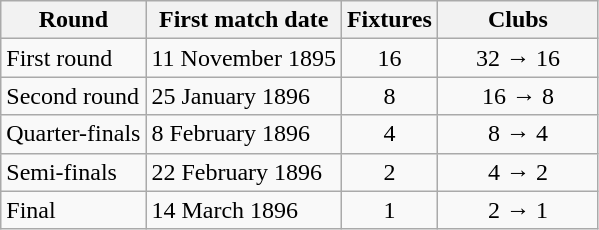<table class="wikitable">
<tr>
<th>Round</th>
<th>First match date</th>
<th>Fixtures</th>
<th width=100>Clubs</th>
</tr>
<tr align=center>
<td align=left>First round</td>
<td align=left>11 November 1895</td>
<td>16</td>
<td>32 → 16</td>
</tr>
<tr align=center>
<td align=left>Second round</td>
<td align=left>25 January 1896</td>
<td>8</td>
<td>16 → 8</td>
</tr>
<tr align=center>
<td align=left>Quarter-finals</td>
<td align=left>8 February 1896</td>
<td>4</td>
<td>8 → 4</td>
</tr>
<tr align=center>
<td align=left>Semi-finals</td>
<td align=left>22 February 1896</td>
<td>2</td>
<td>4 → 2</td>
</tr>
<tr align=center>
<td align=left>Final</td>
<td align=left>14 March 1896</td>
<td>1</td>
<td>2 → 1</td>
</tr>
</table>
